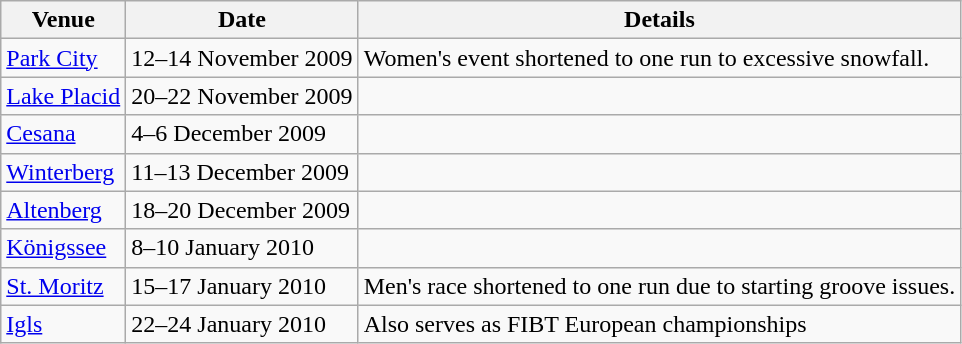<table class= wikitable>
<tr>
<th>Venue</th>
<th>Date</th>
<th>Details</th>
</tr>
<tr>
<td><a href='#'>Park City</a></td>
<td>12–14 November 2009</td>
<td>Women's event shortened to one run to excessive snowfall.</td>
</tr>
<tr>
<td><a href='#'>Lake Placid</a></td>
<td>20–22 November 2009</td>
<td></td>
</tr>
<tr>
<td><a href='#'>Cesana</a></td>
<td>4–6 December 2009</td>
<td></td>
</tr>
<tr>
<td><a href='#'>Winterberg</a></td>
<td>11–13 December 2009</td>
<td></td>
</tr>
<tr>
<td><a href='#'>Altenberg</a></td>
<td>18–20 December 2009</td>
<td></td>
</tr>
<tr>
<td><a href='#'>Königssee</a></td>
<td>8–10 January 2010</td>
<td></td>
</tr>
<tr>
<td><a href='#'>St. Moritz</a></td>
<td>15–17 January 2010</td>
<td>Men's race shortened to one run due to starting groove issues.</td>
</tr>
<tr>
<td><a href='#'>Igls</a></td>
<td>22–24 January 2010</td>
<td>Also serves as FIBT European championships</td>
</tr>
</table>
